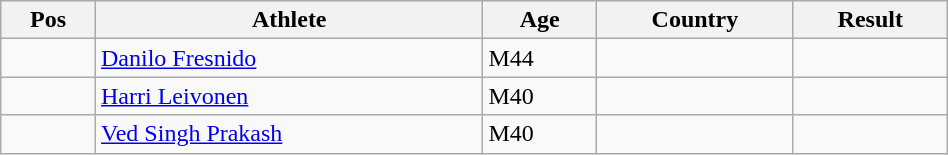<table class="wikitable"  style="text-align:center; width:50%;">
<tr>
<th>Pos</th>
<th>Athlete</th>
<th>Age</th>
<th>Country</th>
<th>Result</th>
</tr>
<tr>
<td align=center></td>
<td align=left><a href='#'>Danilo Fresnido</a></td>
<td align=left>M44</td>
<td align=left></td>
<td></td>
</tr>
<tr>
<td align=center></td>
<td align=left><a href='#'>Harri Leivonen</a></td>
<td align=left>M40</td>
<td align=left></td>
<td></td>
</tr>
<tr>
<td align=center></td>
<td align=left><a href='#'>Ved Singh Prakash</a></td>
<td align=left>M40</td>
<td align=left></td>
<td></td>
</tr>
</table>
